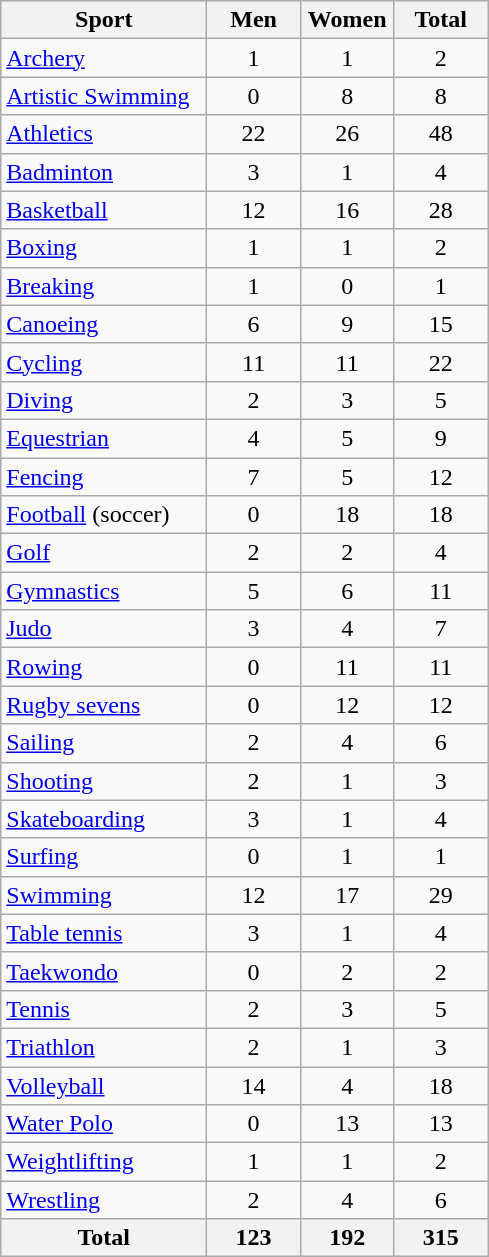<table class="wikitable sortable" style="text-align:center;">
<tr>
<th width=130>Sport</th>
<th width=55>Men</th>
<th width=55>Women</th>
<th width=55>Total</th>
</tr>
<tr>
<td align=left><a href='#'>Archery</a></td>
<td>1</td>
<td>1</td>
<td>2</td>
</tr>
<tr>
<td align=left><a href='#'>Artistic Swimming</a></td>
<td>0</td>
<td>8</td>
<td>8</td>
</tr>
<tr>
<td align=left><a href='#'>Athletics</a></td>
<td>22</td>
<td>26</td>
<td>48</td>
</tr>
<tr>
<td align=left><a href='#'>Badminton</a></td>
<td>3</td>
<td>1</td>
<td>4</td>
</tr>
<tr>
<td align=left><a href='#'>Basketball</a></td>
<td>12</td>
<td>16</td>
<td>28</td>
</tr>
<tr>
<td align=left><a href='#'>Boxing</a></td>
<td>1</td>
<td>1</td>
<td>2</td>
</tr>
<tr>
<td align=left><a href='#'>Breaking</a></td>
<td>1</td>
<td>0</td>
<td>1</td>
</tr>
<tr>
<td align=left><a href='#'>Canoeing</a></td>
<td>6</td>
<td>9</td>
<td>15</td>
</tr>
<tr>
<td align=left><a href='#'>Cycling</a></td>
<td>11</td>
<td>11</td>
<td>22</td>
</tr>
<tr>
<td align=left><a href='#'>Diving</a></td>
<td>2</td>
<td>3</td>
<td>5</td>
</tr>
<tr>
<td align=left><a href='#'>Equestrian</a></td>
<td>4</td>
<td>5</td>
<td>9</td>
</tr>
<tr>
<td align=left><a href='#'>Fencing</a></td>
<td>7</td>
<td>5</td>
<td>12</td>
</tr>
<tr>
<td align=left><a href='#'>Football</a> (soccer)</td>
<td>0</td>
<td>18</td>
<td>18</td>
</tr>
<tr>
<td align=left><a href='#'>Golf</a></td>
<td>2</td>
<td>2</td>
<td>4</td>
</tr>
<tr>
<td align=left><a href='#'>Gymnastics</a></td>
<td>5</td>
<td>6</td>
<td>11</td>
</tr>
<tr>
<td align=left><a href='#'>Judo</a></td>
<td>3</td>
<td>4</td>
<td>7</td>
</tr>
<tr>
<td align=left><a href='#'>Rowing</a></td>
<td>0</td>
<td>11</td>
<td>11</td>
</tr>
<tr>
<td align=left><a href='#'>Rugby sevens</a></td>
<td>0</td>
<td>12</td>
<td>12</td>
</tr>
<tr>
<td align=left><a href='#'>Sailing</a></td>
<td>2</td>
<td>4</td>
<td>6</td>
</tr>
<tr>
<td align=left><a href='#'>Shooting</a></td>
<td>2</td>
<td>1</td>
<td>3</td>
</tr>
<tr>
<td align=left><a href='#'>Skateboarding</a></td>
<td>3</td>
<td>1</td>
<td>4</td>
</tr>
<tr>
<td align=left><a href='#'>Surfing</a></td>
<td>0</td>
<td>1</td>
<td>1</td>
</tr>
<tr>
<td align=left><a href='#'>Swimming</a></td>
<td>12</td>
<td>17</td>
<td>29</td>
</tr>
<tr>
<td align=left><a href='#'>Table tennis</a></td>
<td>3</td>
<td>1</td>
<td>4</td>
</tr>
<tr>
<td align=left><a href='#'>Taekwondo</a></td>
<td>0</td>
<td>2</td>
<td>2</td>
</tr>
<tr>
<td align=left><a href='#'>Tennis</a></td>
<td>2</td>
<td>3</td>
<td>5</td>
</tr>
<tr>
<td align=left><a href='#'>Triathlon</a></td>
<td>2</td>
<td>1</td>
<td>3</td>
</tr>
<tr>
<td align=left><a href='#'>Volleyball</a></td>
<td>14</td>
<td>4</td>
<td>18</td>
</tr>
<tr>
<td align=left><a href='#'>Water Polo</a></td>
<td>0</td>
<td>13</td>
<td>13</td>
</tr>
<tr>
<td align=left><a href='#'>Weightlifting</a></td>
<td>1</td>
<td>1</td>
<td>2</td>
</tr>
<tr>
<td align=left><a href='#'>Wrestling</a></td>
<td>2</td>
<td>4</td>
<td>6</td>
</tr>
<tr>
<th>Total</th>
<th>123</th>
<th>192</th>
<th>315</th>
</tr>
</table>
